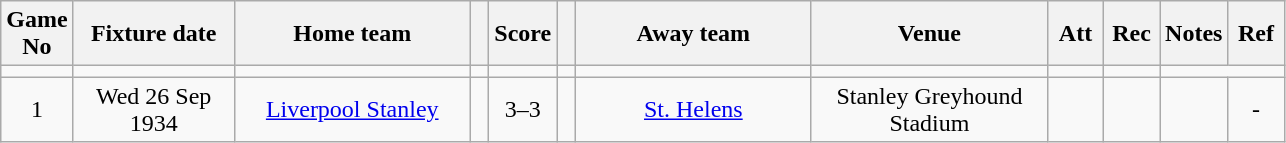<table class="wikitable" style="text-align:center;">
<tr>
<th width=20 abbr="No">Game No</th>
<th width=100 abbr="Date">Fixture date</th>
<th width=150 abbr="Home team">Home team</th>
<th width=5 abbr="space"></th>
<th width=20 abbr="Score">Score</th>
<th width=5 abbr="space"></th>
<th width=150 abbr="Away team">Away team</th>
<th width=150 abbr="Venue">Venue</th>
<th width=30 abbr="Att">Att</th>
<th width=30 abbr="Rec">Rec</th>
<th width=20 abbr="Notes">Notes</th>
<th width=30 abbr="Ref">Ref</th>
</tr>
<tr>
<td></td>
<td></td>
<td></td>
<td></td>
<td></td>
<td></td>
<td></td>
<td></td>
<td></td>
<td></td>
</tr>
<tr>
<td>1</td>
<td>Wed 26 Sep 1934</td>
<td><a href='#'>Liverpool Stanley</a></td>
<td></td>
<td>3–3</td>
<td></td>
<td><a href='#'>St. Helens</a></td>
<td>Stanley Greyhound Stadium</td>
<td></td>
<td></td>
<td></td>
<td>-</td>
</tr>
</table>
